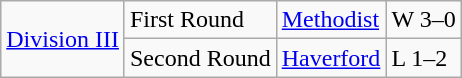<table class="wikitable">
<tr>
<td rowspan="5"><a href='#'>Division III</a></td>
<td>First Round</td>
<td><a href='#'>Methodist</a></td>
<td>W 3–0</td>
</tr>
<tr>
<td>Second Round</td>
<td><a href='#'>Haverford</a></td>
<td>L 1–2</td>
</tr>
</table>
